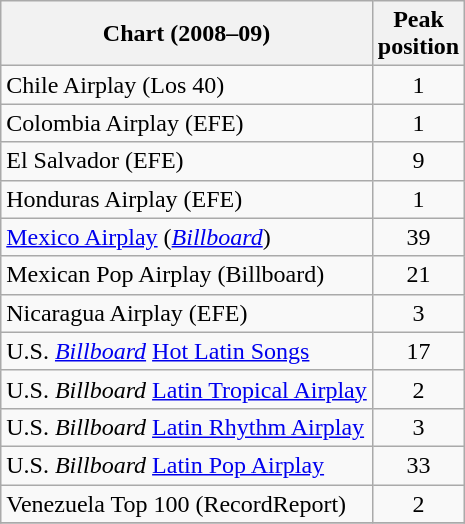<table class="wikitable sortable">
<tr>
<th align="center">Chart (2008–09)</th>
<th align="center">Peak<br>position</th>
</tr>
<tr>
<td>Chile Airplay (Los 40)</td>
<td align="center">1</td>
</tr>
<tr>
<td>Colombia Airplay (EFE)</td>
<td align="center">1</td>
</tr>
<tr>
<td>El Salvador (EFE)</td>
<td align="center">9</td>
</tr>
<tr>
<td>Honduras Airplay (EFE)</td>
<td align="center">1</td>
</tr>
<tr>
<td><a href='#'>Mexico Airplay</a> (<em><a href='#'>Billboard</a></em>)</td>
<td align="center">39</td>
</tr>
<tr>
<td>Mexican Pop Airplay (Billboard)</td>
<td align="center">21</td>
</tr>
<tr>
<td>Nicaragua Airplay (EFE)</td>
<td align="center">3</td>
</tr>
<tr>
<td>U.S. <em><a href='#'>Billboard</a></em> <a href='#'>Hot Latin Songs</a></td>
<td align="center">17</td>
</tr>
<tr>
<td>U.S. <em>Billboard</em> <a href='#'>Latin Tropical Airplay</a></td>
<td align="center">2</td>
</tr>
<tr>
<td>U.S. <em>Billboard</em> <a href='#'>Latin Rhythm Airplay</a></td>
<td align="center">3</td>
</tr>
<tr>
<td>U.S. <em>Billboard</em> <a href='#'>Latin Pop Airplay</a></td>
<td align="center">33</td>
</tr>
<tr>
<td>Venezuela Top 100 (RecordReport)</td>
<td align="center">2</td>
</tr>
<tr>
</tr>
</table>
